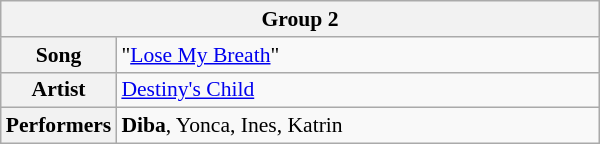<table class="wikitable" style="font-size: 90%" width=400px>
<tr>
<th colspan=2>Group 2</th>
</tr>
<tr>
<th width=10%>Song</th>
<td>"<a href='#'>Lose My Breath</a>"</td>
</tr>
<tr>
<th width=10%>Artist</th>
<td><a href='#'>Destiny's Child</a></td>
</tr>
<tr>
<th width=10%>Performers</th>
<td><strong>Diba</strong>, Yonca, Ines, Katrin</td>
</tr>
</table>
